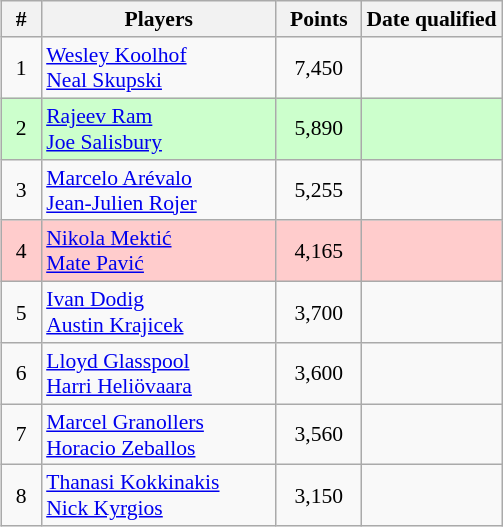<table class="sortable wikitable nowrap" align=right style=text-align:center;font-size:90%>
<tr>
<th width=20>#</th>
<th width=150>Players</th>
<th width=50>Points</th>
<th>Date qualified</th>
</tr>
<tr>
<td>1</td>
<td align=left> <a href='#'>Wesley Koolhof</a><br> <a href='#'>Neal Skupski</a></td>
<td>7,450</td>
<td></td>
</tr>
<tr bgcolor=#cfc>
<td>2</td>
<td align=left> <a href='#'>Rajeev Ram</a><br> <a href='#'>Joe Salisbury</a></td>
<td>5,890</td>
<td></td>
</tr>
<tr>
<td>3</td>
<td align=left> <a href='#'>Marcelo Arévalo</a><br> <a href='#'>Jean-Julien Rojer</a></td>
<td>5,255</td>
<td></td>
</tr>
<tr bgcolor=#fcc>
<td>4</td>
<td align=left> <a href='#'>Nikola Mektić</a><br> <a href='#'>Mate Pavić</a></td>
<td>4,165</td>
<td></td>
</tr>
<tr>
<td>5</td>
<td align=left> <a href='#'>Ivan Dodig</a><br> <a href='#'>Austin Krajicek</a></td>
<td>3,700</td>
<td></td>
</tr>
<tr>
<td>6</td>
<td align=left> <a href='#'>Lloyd Glasspool</a> <br> <a href='#'>Harri Heliövaara</a></td>
<td>3,600</td>
<td></td>
</tr>
<tr>
<td>7</td>
<td align=left> <a href='#'>Marcel Granollers</a> <br> <a href='#'>Horacio Zeballos</a></td>
<td>3,560</td>
<td></td>
</tr>
<tr>
<td>8</td>
<td align=left> <a href='#'>Thanasi Kokkinakis</a><br> <a href='#'>Nick Kyrgios</a></td>
<td>3,150</td>
<td></td>
</tr>
</table>
